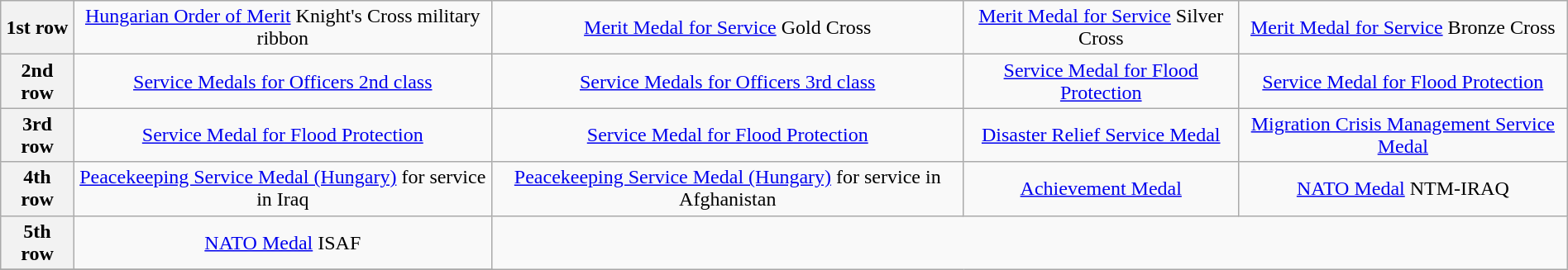<table class="wikitable" style="margin:1em auto; text-align:center;">
<tr>
<th>1st row</th>
<td><a href='#'>Hungarian Order of Merit</a> Knight's Cross military ribbon</td>
<td><a href='#'>Merit Medal for Service</a> Gold Cross</td>
<td><a href='#'>Merit Medal for Service</a> Silver Cross</td>
<td><a href='#'>Merit Medal for Service</a> Bronze Cross</td>
</tr>
<tr>
<th>2nd row</th>
<td><a href='#'>Service Medals for Officers 2nd class</a></td>
<td><a href='#'>Service Medals for Officers 3rd class</a></td>
<td><a href='#'>Service Medal for Flood Protection</a></td>
<td><a href='#'>Service Medal for Flood Protection</a></td>
</tr>
<tr>
<th>3rd row</th>
<td><a href='#'>Service Medal for Flood Protection</a></td>
<td><a href='#'>Service Medal for Flood Protection</a></td>
<td><a href='#'>Disaster Relief Service Medal</a></td>
<td><a href='#'>Migration Crisis Management Service Medal</a></td>
</tr>
<tr>
<th>4th row</th>
<td><a href='#'>Peacekeeping Service Medal (Hungary)</a> for service in Iraq</td>
<td><a href='#'>Peacekeeping Service Medal (Hungary)</a> for service in Afghanistan</td>
<td><a href='#'>Achievement Medal</a></td>
<td><a href='#'>NATO Medal</a> NTM-IRAQ</td>
</tr>
<tr>
<th>5th row</th>
<td><a href='#'>NATO Medal</a> ISAF</td>
</tr>
<tr>
</tr>
</table>
